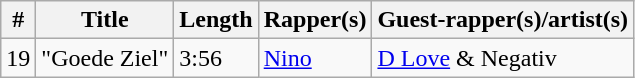<table class="wikitable">
<tr>
<th>#</th>
<th>Title</th>
<th>Length</th>
<th>Rapper(s)</th>
<th>Guest-rapper(s)/artist(s)</th>
</tr>
<tr>
<td>19</td>
<td>"Goede Ziel"</td>
<td>3:56</td>
<td><a href='#'>Nino</a></td>
<td><a href='#'>D Love</a> & Negativ</td>
</tr>
</table>
